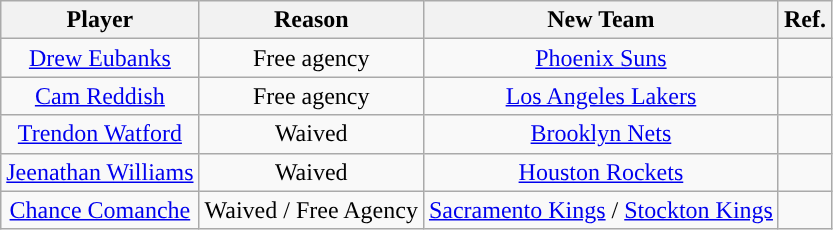<table class="wikitable sortable sortable" style="text-align: center">
<tr>
<th>Player</th>
<th>Reason</th>
<th>New Team</th>
<th>Ref.</th>
</tr>
<tr>
<td><a href='#'>Drew Eubanks</a></td>
<td>Free agency</td>
<td><a href='#'>Phoenix Suns</a></td>
<td></td>
</tr>
<tr>
<td><a href='#'>Cam Reddish</a></td>
<td>Free agency</td>
<td><a href='#'>Los Angeles Lakers</a></td>
<td></td>
</tr>
<tr>
<td><a href='#'>Trendon Watford</a></td>
<td>Waived</td>
<td><a href='#'>Brooklyn Nets</a></td>
<td></td>
</tr>
<tr>
<td><a href='#'>Jeenathan Williams</a></td>
<td>Waived</td>
<td><a href='#'>Houston Rockets</a></td>
<td></td>
</tr>
<tr>
<td><a href='#'>Chance Comanche</a></td>
<td>Waived / Free Agency</td>
<td><a href='#'>Sacramento Kings</a> / <a href='#'>Stockton Kings</a></td>
<td></td>
</tr>
</table>
